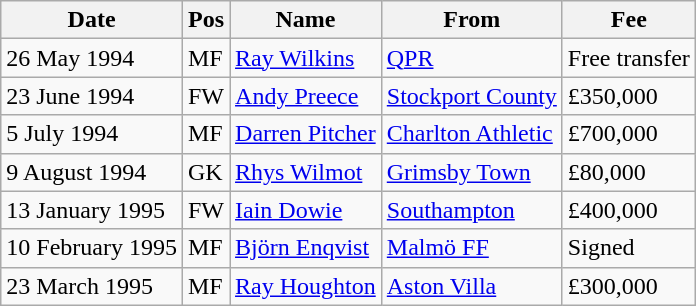<table class="wikitable">
<tr>
<th>Date</th>
<th>Pos</th>
<th>Name</th>
<th>From</th>
<th>Fee</th>
</tr>
<tr>
<td>26 May 1994</td>
<td>MF</td>
<td><a href='#'>Ray Wilkins</a></td>
<td><a href='#'>QPR</a></td>
<td>Free transfer</td>
</tr>
<tr>
<td>23 June 1994</td>
<td>FW</td>
<td><a href='#'>Andy Preece</a></td>
<td><a href='#'>Stockport County</a></td>
<td>£350,000</td>
</tr>
<tr>
<td>5 July 1994</td>
<td>MF</td>
<td><a href='#'>Darren Pitcher</a></td>
<td><a href='#'>Charlton Athletic</a></td>
<td>£700,000</td>
</tr>
<tr>
<td>9 August 1994</td>
<td>GK</td>
<td><a href='#'>Rhys Wilmot</a></td>
<td><a href='#'>Grimsby Town</a></td>
<td>£80,000</td>
</tr>
<tr>
<td>13 January 1995</td>
<td>FW</td>
<td><a href='#'>Iain Dowie</a></td>
<td><a href='#'>Southampton</a></td>
<td>£400,000</td>
</tr>
<tr>
<td>10 February 1995</td>
<td>MF</td>
<td><a href='#'>Björn Enqvist</a></td>
<td><a href='#'>Malmö FF</a></td>
<td>Signed</td>
</tr>
<tr>
<td>23 March 1995</td>
<td>MF</td>
<td><a href='#'>Ray Houghton</a></td>
<td><a href='#'>Aston Villa</a></td>
<td>£300,000</td>
</tr>
</table>
